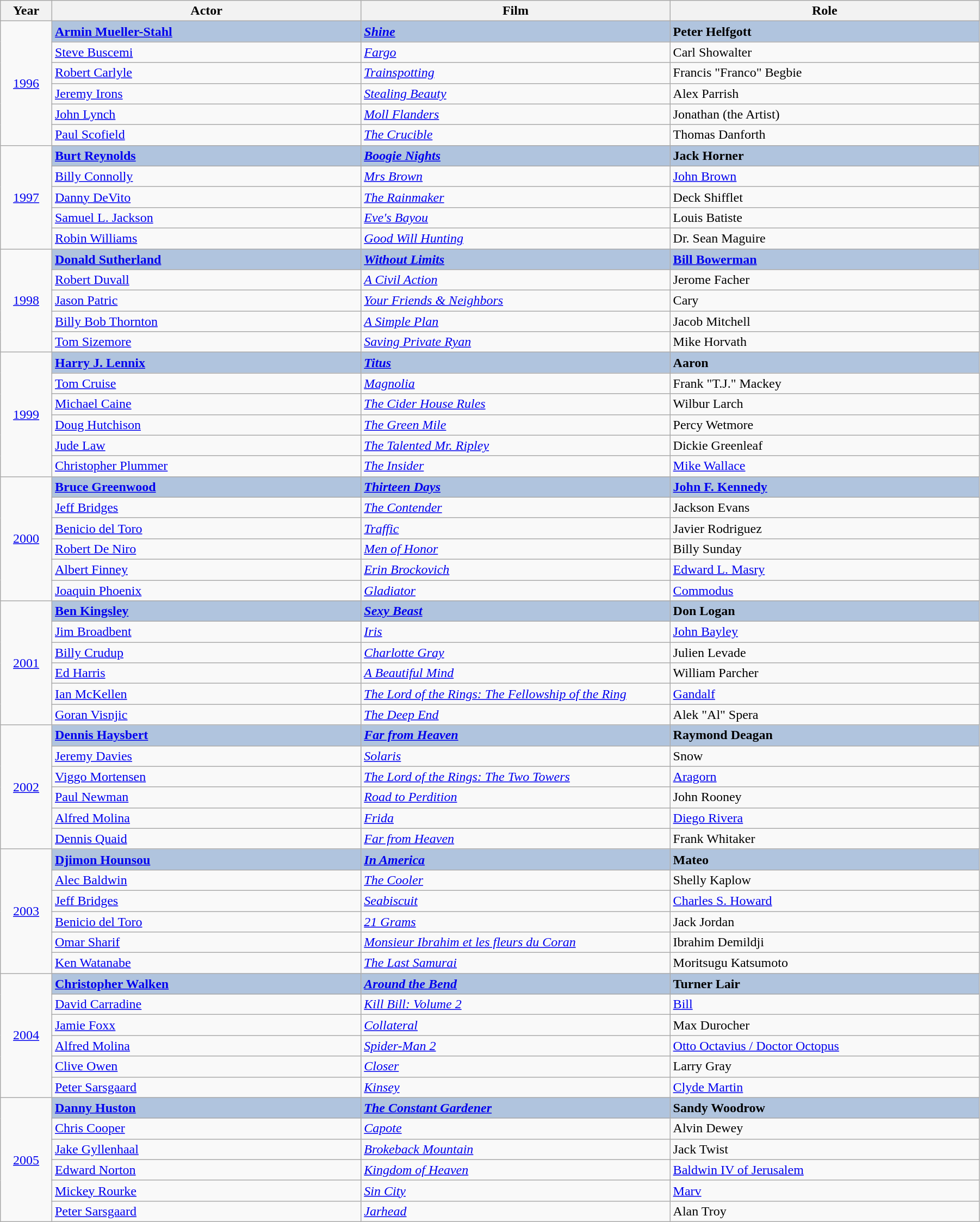<table class="wikitable" width="95%" cellpadding="5">
<tr>
<th width="5%">Year</th>
<th width="30%">Actor</th>
<th width="30%">Film</th>
<th width="30%">Role</th>
</tr>
<tr>
<td rowspan="6" style="text-align:center;"><a href='#'>1996</a><br></td>
<td style="background:#B0C4DE;"><strong><a href='#'>Armin Mueller-Stahl</a></strong></td>
<td style="background:#B0C4DE;"><strong><em><a href='#'>Shine</a></em></strong></td>
<td style="background:#B0C4DE;"><strong>Peter Helfgott </strong></td>
</tr>
<tr>
<td><a href='#'>Steve Buscemi</a></td>
<td><em><a href='#'>Fargo</a></em></td>
<td>Carl Showalter</td>
</tr>
<tr>
<td><a href='#'>Robert Carlyle</a></td>
<td><em><a href='#'>Trainspotting</a></em></td>
<td>Francis "Franco" Begbie</td>
</tr>
<tr>
<td><a href='#'>Jeremy Irons</a></td>
<td><em><a href='#'>Stealing Beauty</a></em></td>
<td>Alex Parrish</td>
</tr>
<tr>
<td><a href='#'>John Lynch</a></td>
<td><em><a href='#'>Moll Flanders</a></em></td>
<td>Jonathan (the Artist)</td>
</tr>
<tr>
<td><a href='#'>Paul Scofield</a></td>
<td><em><a href='#'>The Crucible</a></em></td>
<td>Thomas Danforth</td>
</tr>
<tr>
<td rowspan="5" style="text-align:center;"><a href='#'>1997</a><br></td>
<td style="background:#B0C4DE;"><strong><a href='#'>Burt Reynolds</a></strong></td>
<td style="background:#B0C4DE;"><strong><em><a href='#'>Boogie Nights</a></em></strong></td>
<td style="background:#B0C4DE;"><strong>Jack Horner </strong></td>
</tr>
<tr>
<td><a href='#'>Billy Connolly</a></td>
<td><em><a href='#'>Mrs Brown</a></em></td>
<td><a href='#'>John Brown</a></td>
</tr>
<tr>
<td><a href='#'>Danny DeVito</a></td>
<td><em><a href='#'>The Rainmaker</a></em></td>
<td>Deck Shifflet</td>
</tr>
<tr>
<td><a href='#'>Samuel L. Jackson</a></td>
<td><em><a href='#'>Eve's Bayou</a></em></td>
<td>Louis Batiste</td>
</tr>
<tr>
<td><a href='#'>Robin Williams</a></td>
<td><em><a href='#'>Good Will Hunting</a></em></td>
<td>Dr. Sean Maguire</td>
</tr>
<tr>
<td rowspan="5" style="text-align:center;"><a href='#'>1998</a><br></td>
<td style="background:#B0C4DE;"><strong><a href='#'>Donald Sutherland</a></strong></td>
<td style="background:#B0C4DE;"><strong><em><a href='#'>Without Limits</a></em></strong></td>
<td style="background:#B0C4DE;"><strong><a href='#'>Bill Bowerman</a></strong></td>
</tr>
<tr>
<td><a href='#'>Robert Duvall</a></td>
<td><em><a href='#'>A Civil Action</a></em></td>
<td>Jerome Facher</td>
</tr>
<tr>
<td><a href='#'>Jason Patric</a></td>
<td><em><a href='#'>Your Friends & Neighbors</a></em></td>
<td>Cary</td>
</tr>
<tr>
<td><a href='#'>Billy Bob Thornton</a></td>
<td><em><a href='#'>A Simple Plan</a></em></td>
<td>Jacob Mitchell</td>
</tr>
<tr>
<td><a href='#'>Tom Sizemore</a></td>
<td><em><a href='#'>Saving Private Ryan</a></em></td>
<td>Mike Horvath</td>
</tr>
<tr>
<td rowspan="6" style="text-align:center;"><a href='#'>1999</a><br></td>
<td style="background:#B0C4DE;"><strong><a href='#'>Harry J. Lennix</a></strong></td>
<td style="background:#B0C4DE;"><strong><em><a href='#'>Titus</a></em></strong></td>
<td style="background:#B0C4DE;"><strong>Aaron</strong></td>
</tr>
<tr>
<td><a href='#'>Tom Cruise</a></td>
<td><em><a href='#'>Magnolia</a></em></td>
<td>Frank "T.J." Mackey</td>
</tr>
<tr>
<td><a href='#'>Michael Caine</a></td>
<td><em><a href='#'>The Cider House Rules</a></em></td>
<td>Wilbur Larch</td>
</tr>
<tr>
<td><a href='#'>Doug Hutchison</a></td>
<td><em><a href='#'>The Green Mile</a></em></td>
<td>Percy Wetmore</td>
</tr>
<tr>
<td><a href='#'>Jude Law</a></td>
<td><em><a href='#'>The Talented Mr. Ripley</a></em></td>
<td>Dickie Greenleaf</td>
</tr>
<tr>
<td><a href='#'>Christopher Plummer</a></td>
<td><em><a href='#'>The Insider</a></em></td>
<td><a href='#'>Mike Wallace</a></td>
</tr>
<tr>
<td rowspan="6" style="text-align:center;"><a href='#'>2000</a><br></td>
<td style="background:#B0C4DE;"><strong><a href='#'>Bruce Greenwood</a></strong></td>
<td style="background:#B0C4DE;"><strong><em><a href='#'>Thirteen Days</a></em></strong></td>
<td style="background:#B0C4DE;"><strong><a href='#'>John F. Kennedy</a></strong></td>
</tr>
<tr>
<td><a href='#'>Jeff Bridges</a></td>
<td><em><a href='#'>The Contender</a></em></td>
<td>Jackson Evans</td>
</tr>
<tr>
<td><a href='#'>Benicio del Toro</a></td>
<td><em><a href='#'>Traffic</a></em></td>
<td>Javier Rodriguez</td>
</tr>
<tr>
<td><a href='#'>Robert De Niro</a></td>
<td><em><a href='#'>Men of Honor</a></em></td>
<td>Billy Sunday</td>
</tr>
<tr>
<td><a href='#'>Albert Finney</a></td>
<td><em><a href='#'>Erin Brockovich</a></em></td>
<td><a href='#'>Edward L. Masry</a></td>
</tr>
<tr>
<td><a href='#'>Joaquin Phoenix</a></td>
<td><em><a href='#'>Gladiator</a></em></td>
<td><a href='#'>Commodus</a></td>
</tr>
<tr>
<td rowspan="6" style="text-align:center;"><a href='#'>2001</a><br></td>
<td style="background:#B0C4DE;"><strong><a href='#'>Ben Kingsley</a></strong></td>
<td style="background:#B0C4DE;"><strong><em><a href='#'>Sexy Beast</a></em></strong></td>
<td style="background:#B0C4DE;"><strong>Don Logan </strong></td>
</tr>
<tr>
<td><a href='#'>Jim Broadbent</a></td>
<td><em><a href='#'>Iris</a></em></td>
<td><a href='#'>John Bayley</a></td>
</tr>
<tr>
<td><a href='#'>Billy Crudup</a></td>
<td><em><a href='#'>Charlotte Gray</a></em></td>
<td>Julien Levade</td>
</tr>
<tr>
<td><a href='#'>Ed Harris</a></td>
<td><em><a href='#'>A Beautiful Mind</a></em></td>
<td>William Parcher</td>
</tr>
<tr>
<td><a href='#'>Ian McKellen</a></td>
<td><em><a href='#'>The Lord of the Rings: The Fellowship of the Ring</a></em></td>
<td><a href='#'>Gandalf</a></td>
</tr>
<tr>
<td><a href='#'>Goran Visnjic</a></td>
<td><em><a href='#'>The Deep End</a></em></td>
<td>Alek "Al" Spera</td>
</tr>
<tr>
<td rowspan="6" style="text-align:center;"><a href='#'>2002</a><br></td>
<td style="background:#B0C4DE;"><strong><a href='#'>Dennis Haysbert</a></strong></td>
<td style="background:#B0C4DE;"><strong><em><a href='#'>Far from Heaven</a></em></strong></td>
<td style="background:#B0C4DE;"><strong>Raymond Deagan</strong></td>
</tr>
<tr>
<td><a href='#'>Jeremy Davies</a></td>
<td><em><a href='#'>Solaris</a></em></td>
<td>Snow</td>
</tr>
<tr>
<td><a href='#'>Viggo Mortensen</a></td>
<td><em><a href='#'>The Lord of the Rings: The Two Towers</a></em></td>
<td><a href='#'>Aragorn</a></td>
</tr>
<tr>
<td><a href='#'>Paul Newman</a></td>
<td><em><a href='#'>Road to Perdition</a></em></td>
<td>John Rooney</td>
</tr>
<tr>
<td><a href='#'>Alfred Molina</a></td>
<td><em><a href='#'>Frida</a></em></td>
<td><a href='#'>Diego Rivera</a></td>
</tr>
<tr>
<td><a href='#'>Dennis Quaid</a></td>
<td><em><a href='#'>Far from Heaven</a></em></td>
<td>Frank Whitaker</td>
</tr>
<tr>
<td rowspan="6" style="text-align:center;"><a href='#'>2003</a><br></td>
<td style="background:#B0C4DE;"><strong><a href='#'>Djimon Hounsou</a></strong></td>
<td style="background:#B0C4DE;"><strong><em><a href='#'>In America</a></em></strong></td>
<td style="background:#B0C4DE;"><strong>Mateo </strong></td>
</tr>
<tr>
<td><a href='#'>Alec Baldwin</a></td>
<td><em><a href='#'>The Cooler</a></em></td>
<td>Shelly Kaplow</td>
</tr>
<tr>
<td><a href='#'>Jeff Bridges</a></td>
<td><em><a href='#'>Seabiscuit</a></em></td>
<td><a href='#'>Charles S. Howard</a></td>
</tr>
<tr>
<td><a href='#'>Benicio del Toro</a></td>
<td><em><a href='#'>21 Grams</a></em></td>
<td>Jack Jordan</td>
</tr>
<tr>
<td><a href='#'>Omar Sharif</a></td>
<td><em><a href='#'>Monsieur Ibrahim et les fleurs du Coran</a></em></td>
<td>Ibrahim Demildji</td>
</tr>
<tr>
<td><a href='#'>Ken Watanabe</a></td>
<td><em><a href='#'>The Last Samurai</a></em></td>
<td>Moritsugu Katsumoto</td>
</tr>
<tr>
<td rowspan="6" style="text-align:center;"><a href='#'>2004</a><br></td>
<td style="background:#B0C4DE;"><strong><a href='#'>Christopher Walken</a></strong></td>
<td style="background:#B0C4DE;"><strong><em><a href='#'>Around the Bend</a></em></strong></td>
<td style="background:#B0C4DE;"><strong>Turner Lair</strong></td>
</tr>
<tr>
<td><a href='#'>David Carradine</a></td>
<td><em><a href='#'>Kill Bill: Volume 2</a></em></td>
<td><a href='#'>Bill</a></td>
</tr>
<tr>
<td><a href='#'>Jamie Foxx</a></td>
<td><em><a href='#'>Collateral</a></em></td>
<td>Max Durocher</td>
</tr>
<tr>
<td><a href='#'>Alfred Molina</a></td>
<td><em><a href='#'>Spider-Man 2</a></em></td>
<td><a href='#'>Otto Octavius / Doctor Octopus</a></td>
</tr>
<tr>
<td><a href='#'>Clive Owen</a></td>
<td><em><a href='#'>Closer</a></em></td>
<td>Larry Gray</td>
</tr>
<tr>
<td><a href='#'>Peter Sarsgaard</a></td>
<td><em><a href='#'>Kinsey</a></em></td>
<td><a href='#'>Clyde Martin</a></td>
</tr>
<tr>
<td rowspan="6" style="text-align:center;"><a href='#'>2005</a><br></td>
<td style="background:#B0C4DE;"><strong><a href='#'>Danny Huston</a></strong></td>
<td style="background:#B0C4DE;"><strong><em><a href='#'>The Constant Gardener</a></em></strong></td>
<td style="background:#B0C4DE;"><strong>Sandy Woodrow</strong></td>
</tr>
<tr>
<td><a href='#'>Chris Cooper</a></td>
<td><em><a href='#'>Capote</a></em></td>
<td>Alvin Dewey</td>
</tr>
<tr>
<td><a href='#'>Jake Gyllenhaal</a></td>
<td><em><a href='#'>Brokeback Mountain</a></em></td>
<td>Jack Twist</td>
</tr>
<tr>
<td><a href='#'>Edward Norton</a></td>
<td><em><a href='#'>Kingdom of Heaven</a></em></td>
<td><a href='#'>Baldwin IV of Jerusalem</a></td>
</tr>
<tr>
<td><a href='#'>Mickey Rourke</a></td>
<td><em><a href='#'>Sin City</a></em></td>
<td><a href='#'>Marv</a></td>
</tr>
<tr>
<td><a href='#'>Peter Sarsgaard</a></td>
<td><em><a href='#'>Jarhead</a></em></td>
<td>Alan Troy</td>
</tr>
</table>
